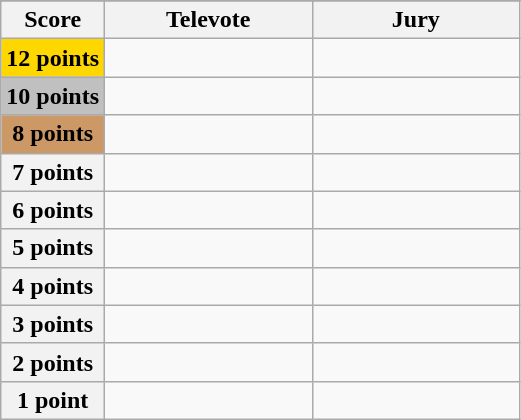<table class="wikitable">
<tr>
</tr>
<tr>
<th scope="col" width="20%">Score</th>
<th scope="col" width="40%">Televote</th>
<th scope="col" width="40%">Jury</th>
</tr>
<tr>
<th scope="row" style="Background:gold">12 points</th>
<td></td>
<td></td>
</tr>
<tr>
<th scope="row" style="background:silver">10 points</th>
<td></td>
<td></td>
</tr>
<tr>
<th scope="row" style="background:#CC9966">8 points</th>
<td></td>
<td></td>
</tr>
<tr>
<th scope="row">7 points</th>
<td></td>
<td></td>
</tr>
<tr>
<th scope="row">6 points</th>
<td></td>
<td></td>
</tr>
<tr>
<th scope="row">5 points</th>
<td></td>
<td></td>
</tr>
<tr>
<th scope="row">4 points</th>
<td></td>
<td></td>
</tr>
<tr>
<th scope="row">3 points</th>
<td></td>
<td></td>
</tr>
<tr>
<th scope="row">2 points</th>
<td></td>
<td></td>
</tr>
<tr>
<th scope="row">1 point</th>
<td></td>
<td></td>
</tr>
</table>
